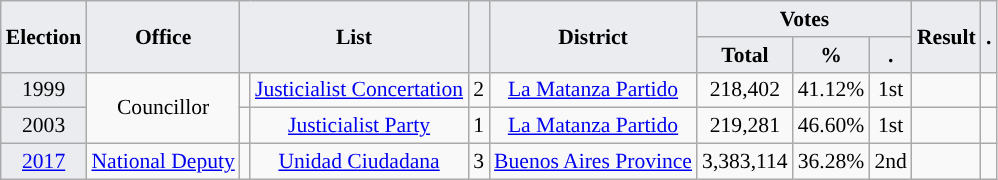<table class="wikitable" style="font-size:90%; text-align:center;">
<tr>
<th style="background-color:#EAECF0;" rowspan=2>Election</th>
<th style="background-color:#EAECF0;" rowspan=2>Office</th>
<th style="background-color:#EAECF0;" colspan=2 rowspan=2>List</th>
<th style="background-color:#EAECF0;" rowspan=2></th>
<th style="background-color:#EAECF0;" rowspan=2>District</th>
<th style="background-color:#EAECF0;" colspan=3>Votes</th>
<th style="background-color:#EAECF0;" rowspan=2>Result</th>
<th style="background-color:#EAECF0;" rowspan=2>.</th>
</tr>
<tr>
<th style="background-color:#EAECF0;">Total</th>
<th style="background-color:#EAECF0;">%</th>
<th style="background-color:#EAECF0;">.</th>
</tr>
<tr>
<td style="background-color:#EAECF0;">1999</td>
<td rowspan=2>Councillor</td>
<td style="background-color:"></td>
<td><a href='#'>Justicialist Concertation</a></td>
<td>2</td>
<td><a href='#'>La Matanza Partido</a></td>
<td>218,402</td>
<td>41.12%</td>
<td>1st</td>
<td></td>
<td></td>
</tr>
<tr>
<td style="background-color:#EAECF0;">2003</td>
<td style="background-color:"></td>
<td><a href='#'>Justicialist Party</a></td>
<td>1</td>
<td><a href='#'>La Matanza Partido</a></td>
<td>219,281</td>
<td>46.60%</td>
<td>1st</td>
<td></td>
<td></td>
</tr>
<tr>
<td style="background-color:#EAECF0;"><a href='#'>2017</a></td>
<td><a href='#'>National Deputy</a></td>
<td style="background-color:"></td>
<td><a href='#'>Unidad Ciudadana</a></td>
<td>3</td>
<td><a href='#'>Buenos Aires Province</a></td>
<td>3,383,114</td>
<td>36.28%</td>
<td>2nd</td>
<td></td>
<td></td>
</tr>
</table>
